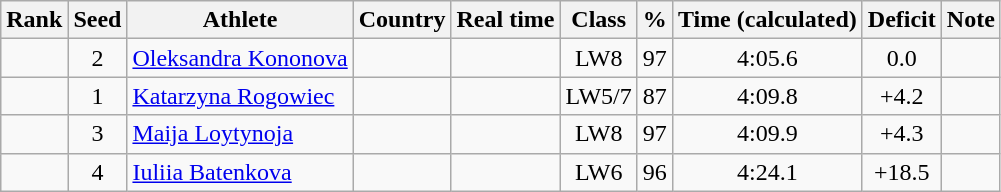<table class="wikitable sortable" style="text-align:center">
<tr>
<th>Rank</th>
<th>Seed</th>
<th>Athlete</th>
<th>Country</th>
<th>Real time</th>
<th>Class</th>
<th>%</th>
<th>Time (calculated)</th>
<th>Deficit</th>
<th>Note</th>
</tr>
<tr>
<td></td>
<td>2</td>
<td align=left><a href='#'>Oleksandra Kononova</a></td>
<td align=left></td>
<td></td>
<td>LW8</td>
<td>97</td>
<td>4:05.6</td>
<td>0.0</td>
<td></td>
</tr>
<tr>
<td></td>
<td>1</td>
<td align=left><a href='#'>Katarzyna Rogowiec</a></td>
<td align=left></td>
<td></td>
<td>LW5/7</td>
<td>87</td>
<td>4:09.8</td>
<td>+4.2</td>
<td></td>
</tr>
<tr>
<td></td>
<td>3</td>
<td align=left><a href='#'>Maija Loytynoja</a></td>
<td align=left></td>
<td></td>
<td>LW8</td>
<td>97</td>
<td>4:09.9</td>
<td>+4.3</td>
<td></td>
</tr>
<tr>
<td></td>
<td>4</td>
<td align=left><a href='#'>Iuliia Batenkova</a></td>
<td align=left></td>
<td></td>
<td>LW6</td>
<td>96</td>
<td>4:24.1</td>
<td>+18.5</td>
<td></td>
</tr>
</table>
